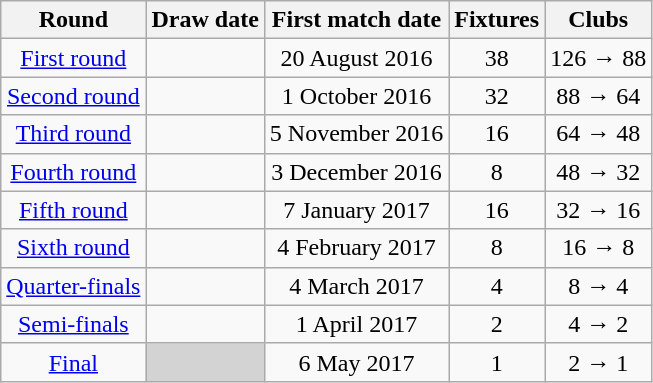<table class="wikitable" style="text-align: center">
<tr>
<th>Round</th>
<th>Draw date</th>
<th>First match date</th>
<th>Fixtures</th>
<th>Clubs</th>
</tr>
<tr>
<td><a href='#'>First round</a></td>
<td></td>
<td>20 August 2016</td>
<td>38</td>
<td>126 → 88</td>
</tr>
<tr>
<td><a href='#'>Second round</a></td>
<td></td>
<td>1 October 2016</td>
<td>32</td>
<td>88 → 64</td>
</tr>
<tr>
<td><a href='#'>Third round</a></td>
<td></td>
<td>5 November 2016</td>
<td>16</td>
<td>64 → 48</td>
</tr>
<tr>
<td><a href='#'>Fourth round</a></td>
<td></td>
<td>3 December 2016</td>
<td>8</td>
<td>48 → 32</td>
</tr>
<tr>
<td><a href='#'>Fifth round</a></td>
<td></td>
<td>7 January 2017</td>
<td>16</td>
<td>32 → 16</td>
</tr>
<tr>
<td><a href='#'>Sixth round</a></td>
<td></td>
<td>4 February 2017</td>
<td>8</td>
<td>16 → 8</td>
</tr>
<tr>
<td><a href='#'>Quarter-finals</a></td>
<td></td>
<td>4 March 2017</td>
<td>4</td>
<td>8 → 4</td>
</tr>
<tr>
<td><a href='#'>Semi-finals</a></td>
<td></td>
<td>1 April 2017</td>
<td>2</td>
<td>4 → 2</td>
</tr>
<tr>
<td><a href='#'>Final</a></td>
<td style="background-color:#D3D3D3"></td>
<td>6 May 2017</td>
<td>1</td>
<td>2 → 1</td>
</tr>
</table>
